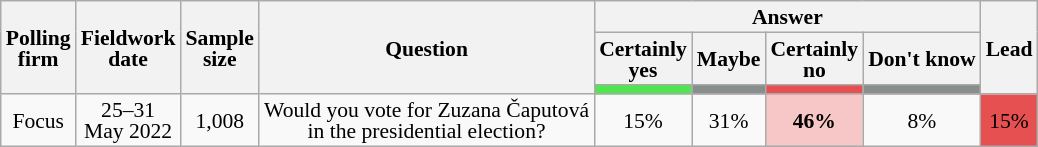<table class="wikitable" style="text-align:center; font-size:90%; line-height:14px;">
<tr>
<th rowspan="3">Polling<br>firm</th>
<th rowspan="3">Fieldwork<br>date</th>
<th rowspan="3">Sample<br>size</th>
<th rowspan="3">Question</th>
<th colspan="4">Answer</th>
<th rowspan="3">Lead</th>
</tr>
<tr>
<th>Certainly<br>yes</th>
<th>Maybe</th>
<th>Certainly<br>no</th>
<th>Don't know</th>
</tr>
<tr>
<th style="background:#50e650;"></th>
<th style="background:#898e8c;"></th>
<th style="background:#e65050;"></th>
<th style="background:#898e8c;"></th>
</tr>
<tr>
<td>Focus</td>
<td>25–31<br>May 2022</td>
<td>1,008</td>
<td>Would you vote for Zuzana Čaputová<br>in the presidential election?</td>
<td>15%</td>
<td>31%</td>
<td style="background:#f7c6c6;"><strong>46%</strong></td>
<td>8%</td>
<td style="background:#e65050;">15%</td>
</tr>
</table>
